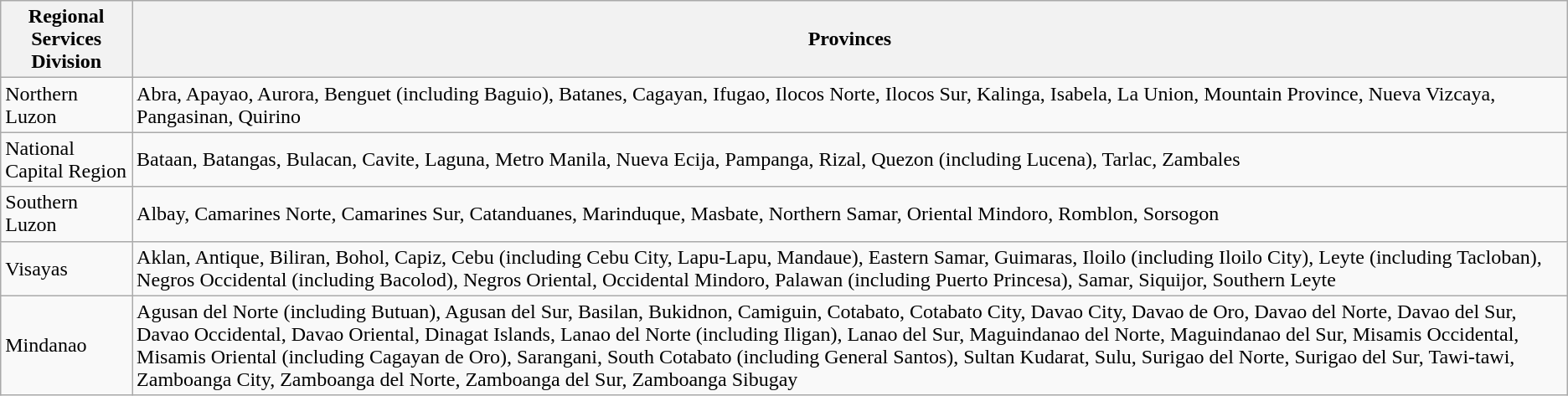<table class="wikitable">
<tr>
<th>Regional Services Division</th>
<th>Provinces</th>
</tr>
<tr>
<td>Northern Luzon</td>
<td>Abra, Apayao, Aurora, Benguet (including Baguio), Batanes, Cagayan, Ifugao, Ilocos Norte, Ilocos Sur, Kalinga, Isabela, La Union, Mountain Province, Nueva Vizcaya, Pangasinan, Quirino</td>
</tr>
<tr>
<td>National Capital Region</td>
<td>Bataan, Batangas, Bulacan, Cavite, Laguna, Metro Manila, Nueva Ecija, Pampanga, Rizal, Quezon (including Lucena), Tarlac, Zambales</td>
</tr>
<tr>
<td>Southern Luzon</td>
<td>Albay, Camarines Norte, Camarines Sur, Catanduanes, Marinduque, Masbate, Northern Samar, Oriental Mindoro, Romblon, Sorsogon</td>
</tr>
<tr>
<td>Visayas</td>
<td>Aklan, Antique, Biliran, Bohol, Capiz, Cebu (including Cebu City, Lapu-Lapu, Mandaue), Eastern Samar, Guimaras, Iloilo (including Iloilo City), Leyte (including Tacloban), Negros Occidental (including Bacolod), Negros Oriental, Occidental Mindoro, Palawan (including Puerto Princesa), Samar, Siquijor, Southern Leyte</td>
</tr>
<tr>
<td>Mindanao</td>
<td>Agusan del Norte (including Butuan), Agusan del Sur, Basilan, Bukidnon, Camiguin, Cotabato, Cotabato City, Davao City, Davao de Oro, Davao del Norte, Davao del Sur, Davao Occidental, Davao Oriental, Dinagat Islands, Lanao del Norte (including Iligan), Lanao del Sur, Maguindanao del Norte, Maguindanao del Sur, Misamis Occidental, Misamis Oriental (including Cagayan de Oro), Sarangani, South Cotabato (including General Santos), Sultan Kudarat, Sulu, Surigao del Norte, Surigao del Sur, Tawi-tawi, Zamboanga City, Zamboanga del Norte, Zamboanga del Sur, Zamboanga Sibugay</td>
</tr>
</table>
